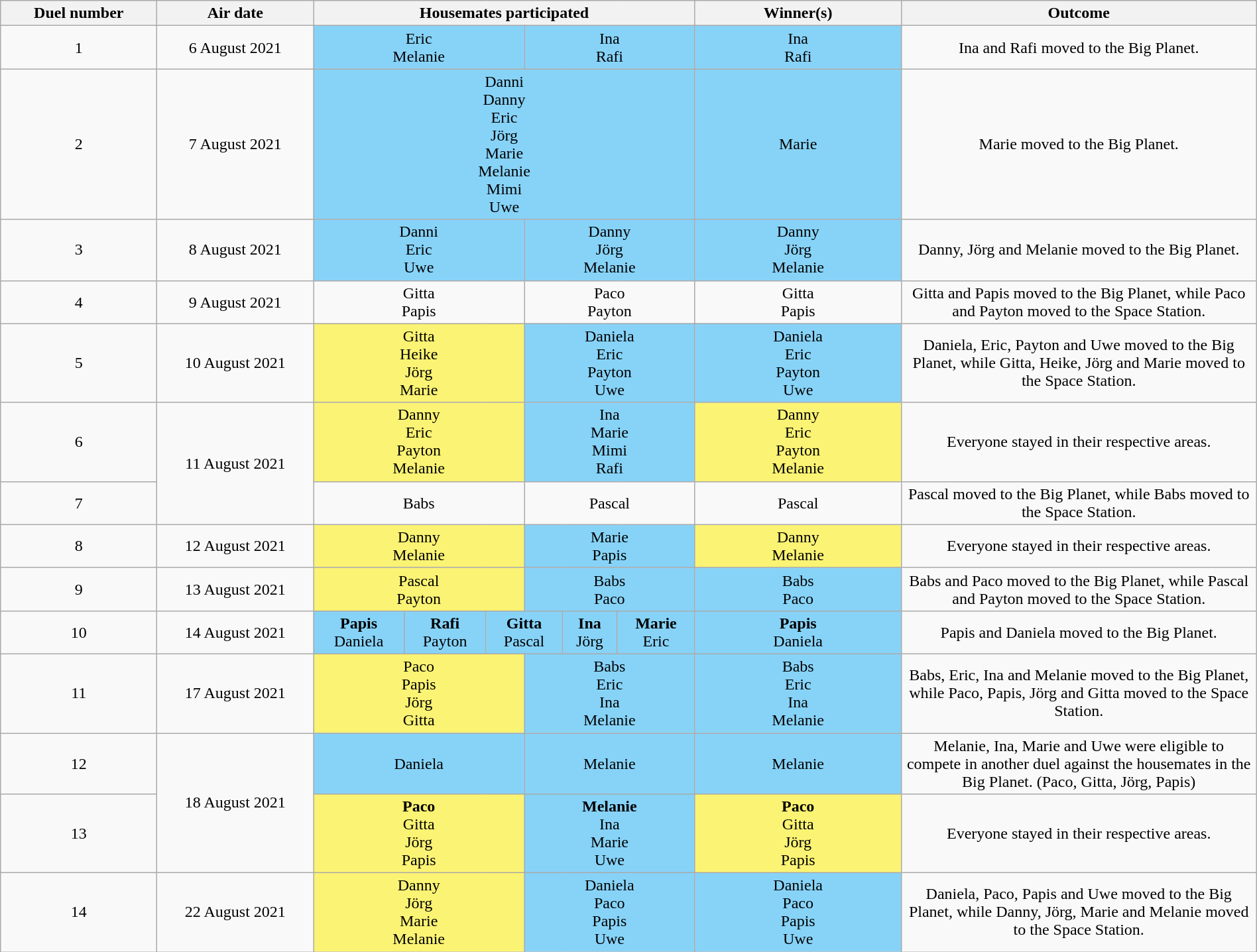<table class="wikitable" style="width:100%; text-align:center;">
<tr>
<th scope="col" style="width:150px">Duel number</th>
<th scope="col" style="width:150px">Air date</th>
<th scope="col" style="width:600px" colspan="10">Housemates participated</th>
<th scope="col" style="width:200px">Winner(s)</th>
<th scope="col" style="width:350px">Outcome</th>
</tr>
<tr>
<td>1</td>
<td>6 August 2021</td>
<td colspan="5" style="background-color:#87D3F8">Eric<br>Melanie</td>
<td colspan="5" style="background-color:#87D3F8">Ina<br>Rafi</td>
<td style="background-color:#87D3F8">Ina<br>Rafi</td>
<td>Ina and Rafi moved to the Big Planet.</td>
</tr>
<tr>
<td>2</td>
<td>7 August 2021</td>
<td style="background-color:#87D3F8" colspan="10">Danni<br>Danny<br>Eric<br>Jörg<br>Marie<br>Melanie<br>Mimi<br>Uwe</td>
<td style="background-color:#87D3F8">Marie</td>
<td>Marie moved to the Big Planet.</td>
</tr>
<tr>
<td>3</td>
<td>8 August 2021</td>
<td colspan="5" style="background-color:#87D3F8">Danni<br>Eric<br>Uwe</td>
<td colspan="5" style="background-color:#87D3F8">Danny<br>Jörg<br>Melanie</td>
<td style="background-color:#87D3F8">Danny<br>Jörg<br>Melanie</td>
<td>Danny, Jörg and Melanie moved to the Big Planet.</td>
</tr>
<tr>
<td>4</td>
<td>9 August 2021</td>
<td colspan="5">Gitta<br>Papis</td>
<td colspan="5">Paco<br>Payton</td>
<td>Gitta<br>Papis</td>
<td>Gitta and Papis moved to the Big Planet, while Paco and Payton moved to the Space Station.</td>
</tr>
<tr>
<td>5</td>
<td>10 August 2021</td>
<td colspan="5" style="background-color:#FBF373">Gitta<br>Heike<br>Jörg<br>Marie</td>
<td colspan="5" style="background-color:#87D3F8">Daniela<br>Eric<br>Payton<br>Uwe</td>
<td style="background-color:#87D3F8">Daniela<br>Eric<br>Payton<br>Uwe</td>
<td>Daniela, Eric, Payton and Uwe moved to the Big Planet, while Gitta, Heike, Jörg and Marie moved to the Space Station.</td>
</tr>
<tr>
<td>6</td>
<td rowspan="2">11 August 2021</td>
<td colspan="5" style="background-color:#FBF373">Danny<br>Eric<br>Payton<br>Melanie</td>
<td colspan="5" style="background-color:#87D3F8">Ina<br>Marie<br>Mimi<br>Rafi</td>
<td style="background-color:#FBF373">Danny<br>Eric<br>Payton<br>Melanie</td>
<td>Everyone stayed in their respective areas.</td>
</tr>
<tr>
<td>7</td>
<td colspan="5">Babs</td>
<td colspan="5">Pascal</td>
<td>Pascal</td>
<td>Pascal moved to the Big Planet, while Babs moved to the Space Station.</td>
</tr>
<tr>
<td>8</td>
<td>12 August 2021</td>
<td colspan="5" style="background-color:#FBF373">Danny<br>Melanie</td>
<td colspan="5" style="background-color:#87D3F8">Marie<br>Papis</td>
<td style="background-color:#FBF373">Danny<br>Melanie</td>
<td>Everyone stayed in their respective areas.</td>
</tr>
<tr>
<td>9</td>
<td>13 August 2021</td>
<td colspan="5" style="background-color:#FBF373">Pascal<br>Payton</td>
<td colspan="5" style="background-color:#87D3F8">Babs<br>Paco</td>
<td style="background-color:#87D3F8">Babs<br>Paco</td>
<td>Babs and Paco moved to the Big Planet, while Pascal and Payton moved to the Space Station.</td>
</tr>
<tr>
<td>10</td>
<td>14 August 2021</td>
<td colspan="2" style="background-color:#87D3F8"><strong>Papis</strong><br>Daniela</td>
<td colspan="2" style="background-color:#87D3F8"><strong>Rafi</strong><br>Payton</td>
<td colspan="2" style="background-color:#87D3F8"><strong>Gitta</strong><br>Pascal</td>
<td colspan="2" style="background-color:#87D3F8"><strong>Ina</strong><br>Jörg</td>
<td colspan="2" style="background-color:#87D3F8"><strong>Marie</strong><br>Eric</td>
<td style="background-color:#87D3F8"><strong>Papis</strong><br>Daniela</td>
<td>Papis and Daniela moved to the Big Planet.</td>
</tr>
<tr>
<td>11</td>
<td>17 August 2021</td>
<td colspan="5" style="background-color:#FBF373">Paco<br>Papis<br>Jörg<br>Gitta</td>
<td colspan="5" style="background-color:#87D3F8">Babs<br>Eric<br>Ina<br>Melanie</td>
<td style="background-color:#87D3F8">Babs<br>Eric<br>Ina<br>Melanie</td>
<td>Babs, Eric, Ina and Melanie moved to the Big Planet, while Paco, Papis, Jörg and Gitta moved to the Space Station.</td>
</tr>
<tr>
<td>12</td>
<td rowspan="2">18 August 2021</td>
<td colspan="5" style="background-color:#87D3F8">Daniela</td>
<td colspan="5" style="background-color:#87D3F8">Melanie</td>
<td style="background-color:#87D3F8">Melanie</td>
<td>Melanie, Ina, Marie and Uwe were eligible to compete in another duel against the housemates in the Big Planet. (Paco, Gitta, Jörg, Papis)</td>
</tr>
<tr>
<td>13</td>
<td colspan="5" style="background-color:#FBF373"><strong>Paco</strong><br>Gitta<br>Jörg<br>Papis</td>
<td colspan="5" style="background-color:#87D3F8"><strong>Melanie</strong><br>Ina<br>Marie<br>Uwe</td>
<td style="background-color:#FBF373"><strong>Paco</strong><br>Gitta<br>Jörg<br>Papis</td>
<td>Everyone stayed in their respective areas.</td>
</tr>
<tr>
<td>14</td>
<td>22 August 2021</td>
<td colspan="5" style="background-color:#FBF373">Danny<br>Jörg<br>Marie<br>Melanie</td>
<td colspan="5" style="background-color:#87D3F8">Daniela<br>Paco<br>Papis<br>Uwe</td>
<td style="background-color:#87D3F8">Daniela<br>Paco<br>Papis<br>Uwe</td>
<td>Daniela, Paco, Papis and Uwe moved to the Big Planet, while Danny, Jörg, Marie and Melanie moved to the Space Station.</td>
</tr>
</table>
